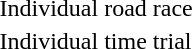<table>
<tr>
<td>Individual road race</td>
<td></td>
<td></td>
<td></td>
</tr>
<tr>
<td>Individual time trial</td>
<td></td>
<td></td>
<td></td>
</tr>
</table>
